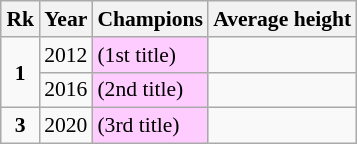<table class="wikitable" style="text-align: center; font-size: 90%; margin-left: 1em;">
<tr>
<th>Rk</th>
<th>Year</th>
<th>Champions</th>
<th>Average height</th>
</tr>
<tr>
<td rowspan="2"><strong>1</strong></td>
<td>2012</td>
<td style="background-color: #ffccff; text-align: left;"> (1st title)</td>
<td style="text-align: left;"><strong></strong></td>
</tr>
<tr>
<td>2016</td>
<td style="background-color: #ffccff; text-align: left;"> (2nd title)</td>
<td style="text-align: left;"><strong></strong></td>
</tr>
<tr>
<td><strong>3</strong></td>
<td>2020</td>
<td style="background-color: #ffccff; text-align: left;"> (3rd title)</td>
<td style="text-align: left;"><strong></strong></td>
</tr>
</table>
